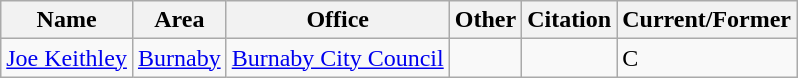<table class="wikitable">
<tr>
<th>Name</th>
<th>Area</th>
<th>Office</th>
<th>Other</th>
<th>Citation</th>
<th>Current/Former</th>
</tr>
<tr>
<td><a href='#'>Joe Keithley</a></td>
<td><a href='#'>Burnaby</a></td>
<td><a href='#'>Burnaby City Council</a></td>
<td></td>
<td></td>
<td>C</td>
</tr>
</table>
